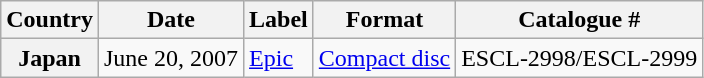<table class="wikitable plainrowheaders">
<tr>
<th>Country</th>
<th>Date</th>
<th>Label</th>
<th>Format</th>
<th>Catalogue #</th>
</tr>
<tr>
<th scope="row">Japan</th>
<td>June 20, 2007</td>
<td><a href='#'>Epic</a></td>
<td><a href='#'>Compact disc</a></td>
<td>ESCL-2998/ESCL-2999</td>
</tr>
</table>
